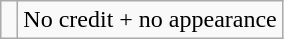<table class="wikitable">
<tr>
<td> </td>
<td>No credit + no appearance</td>
</tr>
</table>
